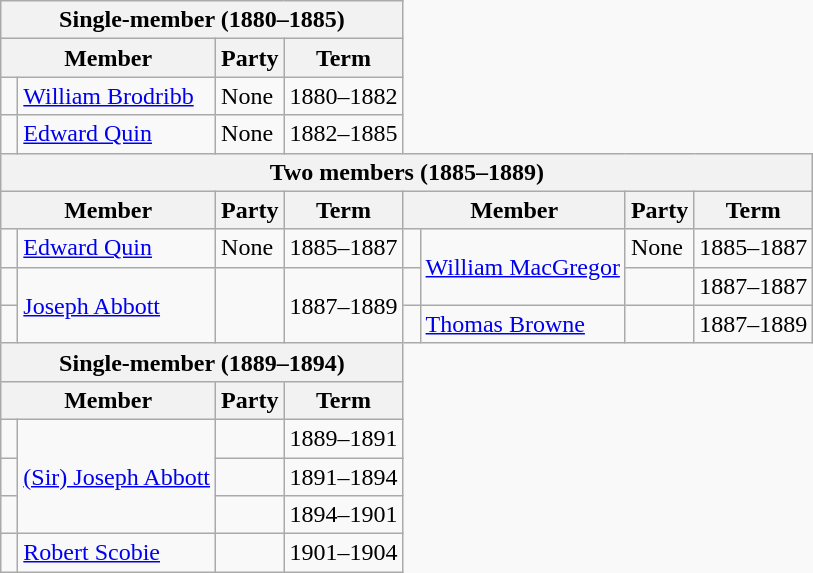<table class="wikitable" style='border-style: none none none none;'>
<tr>
<th colspan="4">Single-member (1880–1885)</th>
</tr>
<tr>
<th colspan="2">Member</th>
<th>Party</th>
<th>Term</th>
</tr>
<tr style="background: #f9f9f9">
<td> </td>
<td><a href='#'>William Brodribb</a></td>
<td>None</td>
<td>1880–1882</td>
</tr>
<tr style="background: #f9f9f9">
<td> </td>
<td><a href='#'>Edward Quin</a></td>
<td>None</td>
<td>1882–1885</td>
</tr>
<tr>
<th colspan="8">Two members (1885–1889)</th>
</tr>
<tr>
<th colspan="2">Member</th>
<th>Party</th>
<th>Term</th>
<th colspan="2">Member</th>
<th>Party</th>
<th>Term</th>
</tr>
<tr style="background: #f9f9f9">
<td> </td>
<td><a href='#'>Edward Quin</a></td>
<td>None</td>
<td>1885–1887</td>
<td> </td>
<td rowspan="2"><a href='#'>William MacGregor</a></td>
<td>None</td>
<td>1885–1887</td>
</tr>
<tr style="background: #f9f9f9">
<td> </td>
<td rowspan="2"><a href='#'>Joseph Abbott</a></td>
<td rowspan="2"></td>
<td rowspan="2">1887–1889</td>
<td> </td>
<td></td>
<td>1887–1887</td>
</tr>
<tr style="background: #f9f9f9">
<td> </td>
<td> </td>
<td><a href='#'>Thomas Browne</a></td>
<td></td>
<td>1887–1889</td>
</tr>
<tr>
<th colspan="4">Single-member (1889–1894)</th>
</tr>
<tr>
<th colspan="2">Member</th>
<th>Party</th>
<th>Term</th>
</tr>
<tr style="background: #f9f9f9">
<td> </td>
<td rowspan="3"><a href='#'>(Sir) Joseph Abbott</a></td>
<td></td>
<td>1889–1891</td>
</tr>
<tr style="background: #f9f9f9">
<td> </td>
<td></td>
<td>1891–1894</td>
</tr>
<tr style="background: #f9f9f9">
<td> </td>
<td></td>
<td>1894–1901</td>
</tr>
<tr style="background: #f9f9f9">
<td> </td>
<td><a href='#'>Robert Scobie</a></td>
<td></td>
<td>1901–1904</td>
</tr>
</table>
